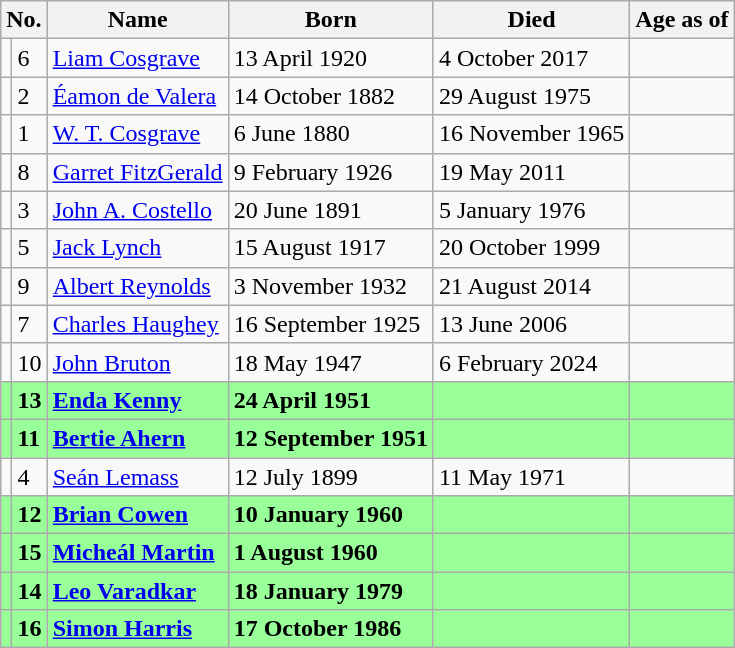<table class="wikitable">
<tr>
<th colspan="2">No.</th>
<th>Name</th>
<th>Born</th>
<th>Died</th>
<th>Age as of<br></th>
</tr>
<tr>
<td></td>
<td>6</td>
<td><a href='#'>Liam Cosgrave</a></td>
<td>13 April 1920</td>
<td>4 October 2017</td>
<td></td>
</tr>
<tr>
<td></td>
<td>2</td>
<td><a href='#'>Éamon de Valera</a></td>
<td>14 October 1882</td>
<td>29 August 1975</td>
<td></td>
</tr>
<tr>
<td></td>
<td>1</td>
<td><a href='#'>W. T. Cosgrave</a></td>
<td>6 June 1880</td>
<td>16 November 1965</td>
<td></td>
</tr>
<tr>
<td></td>
<td>8</td>
<td><a href='#'>Garret FitzGerald</a></td>
<td>9 February 1926</td>
<td>19 May 2011</td>
<td></td>
</tr>
<tr>
<td></td>
<td>3</td>
<td><a href='#'>John A. Costello</a></td>
<td>20 June 1891</td>
<td>5 January 1976</td>
<td></td>
</tr>
<tr>
<td></td>
<td>5</td>
<td><a href='#'>Jack Lynch</a></td>
<td>15 August 1917</td>
<td>20 October 1999</td>
<td></td>
</tr>
<tr>
<td></td>
<td>9</td>
<td><a href='#'>Albert Reynolds</a></td>
<td>3 November 1932</td>
<td>21 August 2014</td>
<td></td>
</tr>
<tr>
<td></td>
<td>7</td>
<td><a href='#'>Charles Haughey</a></td>
<td>16 September 1925</td>
<td>13 June 2006</td>
<td></td>
</tr>
<tr>
<td></td>
<td>10</td>
<td><a href='#'>John Bruton</a></td>
<td>18 May 1947</td>
<td>6 February 2024</td>
<td></td>
</tr>
<tr bgcolor="99FF99">
<td></td>
<td><strong>13</strong></td>
<td><strong><a href='#'>Enda Kenny</a></strong></td>
<td><strong>24 April 1951</strong></td>
<td></td>
<td><strong></strong></td>
</tr>
<tr bgcolor="99FF99">
<td></td>
<td><strong>11</strong></td>
<td><strong><a href='#'>Bertie Ahern</a></strong></td>
<td><strong>12 September 1951</strong></td>
<td></td>
<td><strong></strong></td>
</tr>
<tr>
<td></td>
<td>4</td>
<td><a href='#'>Seán Lemass</a></td>
<td>12 July 1899</td>
<td>11 May 1971</td>
<td></td>
</tr>
<tr bgcolor="99FF99">
<td></td>
<td><strong>12</strong></td>
<td><strong><a href='#'>Brian Cowen</a></strong></td>
<td><strong>10 January 1960</strong></td>
<td></td>
<td><strong></strong></td>
</tr>
<tr bgcolor="99FF99">
<td></td>
<td><strong>15</strong></td>
<td><strong><a href='#'>Micheál Martin</a></strong></td>
<td><strong>1 August 1960</strong></td>
<td></td>
<td><strong></strong></td>
</tr>
<tr bgcolor="99FF99">
<td></td>
<td><strong>14</strong></td>
<td><strong><a href='#'>Leo Varadkar</a></strong></td>
<td><strong>18 January 1979</strong></td>
<td></td>
<td><strong></strong></td>
</tr>
<tr bgcolor="99FF99">
<td></td>
<td><strong>16</strong></td>
<td><strong><a href='#'>Simon Harris</a></strong></td>
<td><strong>17 October 1986</strong></td>
<td></td>
<td><strong></strong></td>
</tr>
</table>
